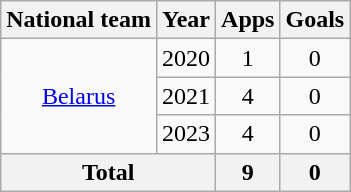<table class=wikitable style=text-align:center>
<tr>
<th>National team</th>
<th>Year</th>
<th>Apps</th>
<th>Goals</th>
</tr>
<tr>
<td rowspan="3"><a href='#'>Belarus</a></td>
<td>2020</td>
<td>1</td>
<td>0</td>
</tr>
<tr>
<td>2021</td>
<td>4</td>
<td>0</td>
</tr>
<tr>
<td>2023</td>
<td>4</td>
<td>0</td>
</tr>
<tr>
<th colspan=2>Total</th>
<th>9</th>
<th>0</th>
</tr>
</table>
